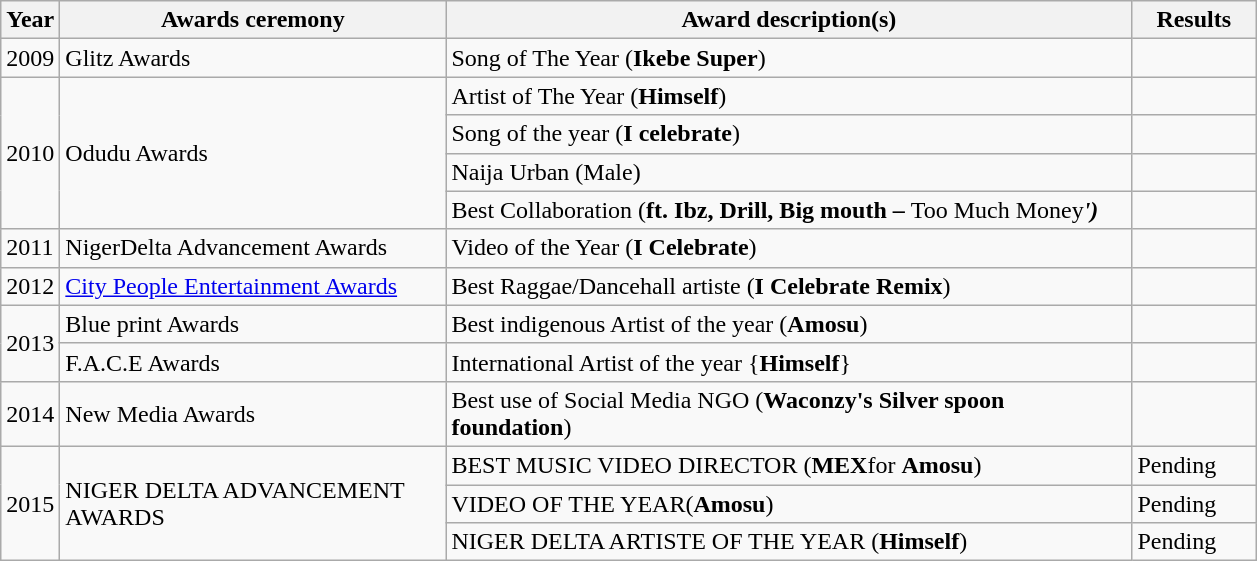<table class="wikitable">
<tr>
<th>Year</th>
<th width="250">Awards ceremony</th>
<th width="450">Award description(s)</th>
<th width="75">Results</th>
</tr>
<tr>
<td>2009</td>
<td>Glitz Awards</td>
<td>Song of The Year (<strong>Ikebe Super</strong>)</td>
<td></td>
</tr>
<tr>
<td rowspan="4">2010</td>
<td rowspan="4">Odudu Awards</td>
<td>Artist of The Year (<strong>Himself</strong>)</td>
<td></td>
</tr>
<tr>
<td>Song of the year (<strong>I celebrate</strong>)</td>
<td></td>
</tr>
<tr>
<td>Naija Urban (Male)</td>
<td></td>
</tr>
<tr>
<td>Best Collaboration (<strong>ft. Ibz, Drill, Big mouth – </strong>Too Much Money<strong><em>')</td>
<td></td>
</tr>
<tr>
<td>2011</td>
<td>NigerDelta Advancement Awards</td>
<td>Video of the Year (<strong>I Celebrate</strong>)</td>
<td></td>
</tr>
<tr>
<td>2012</td>
<td><a href='#'>City People Entertainment Awards</a></td>
<td>Best Raggae/Dancehall artiste (<strong>I Celebrate Remix</strong>)</td>
<td></td>
</tr>
<tr>
<td rowspan="2">2013</td>
<td>Blue print Awards</td>
<td>Best indigenous Artist of the year (<strong>Amosu</strong>)</td>
<td></td>
</tr>
<tr>
<td>F.A.C.E Awards</td>
<td>International Artist of the year {<strong>Himself</strong>}</td>
<td></td>
</tr>
<tr>
<td>2014</td>
<td>New Media Awards</td>
<td>Best use of Social Media NGO (<strong>Waconzy's Silver spoon foundation</strong>)</td>
<td></td>
</tr>
<tr>
<td rowspan="3">2015</td>
<td rowspan="3">NIGER DELTA ADVANCEMENT AWARDS</td>
<td>BEST MUSIC VIDEO DIRECTOR (<strong>MEX</strong>for <strong>Amosu</strong>)</td>
<td>Pending</td>
</tr>
<tr>
<td>VIDEO OF THE YEAR(<strong>Amosu</strong>)</td>
<td>Pending</td>
</tr>
<tr>
<td>NIGER DELTA ARTISTE OF THE YEAR (<strong>Himself</strong>)</td>
<td>Pending</td>
</tr>
</table>
